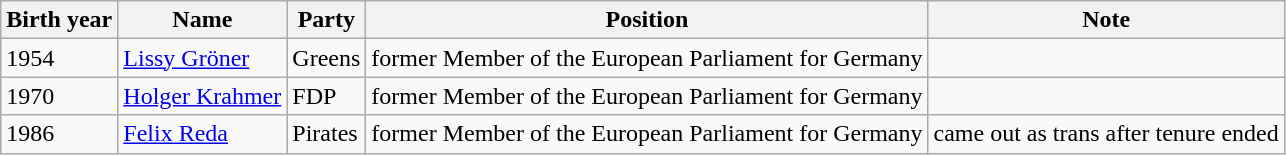<table class="wikitable sortable">
<tr>
<th>Birth year</th>
<th>Name</th>
<th>Party</th>
<th>Position</th>
<th>Note</th>
</tr>
<tr>
<td>1954</td>
<td><a href='#'>Lissy Gröner</a></td>
<td>Greens</td>
<td>former Member of the European Parliament for Germany</td>
<td></td>
</tr>
<tr>
<td>1970</td>
<td><a href='#'>Holger Krahmer</a></td>
<td>FDP</td>
<td>former Member of the European Parliament for Germany</td>
<td></td>
</tr>
<tr>
<td>1986</td>
<td><a href='#'>Felix Reda</a></td>
<td>Pirates</td>
<td>former Member of the European Parliament for Germany</td>
<td>came out as trans after tenure ended</td>
</tr>
</table>
